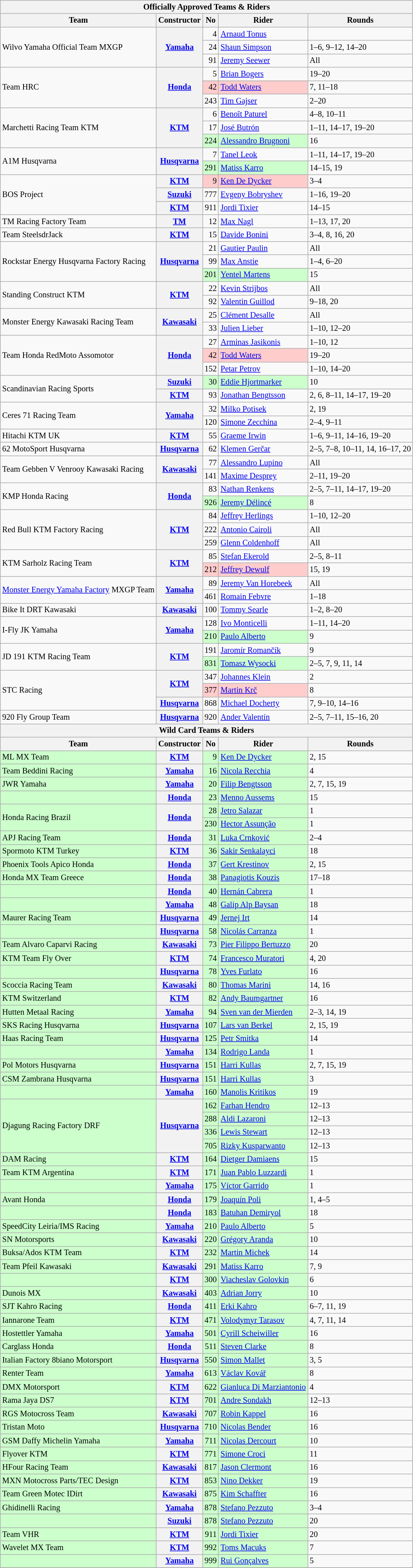<table class="wikitable" style="font-size: 85%;">
<tr>
<th colspan=5><strong>Officially Approved Teams & Riders</strong></th>
</tr>
<tr>
<th>Team</th>
<th>Constructor</th>
<th>No</th>
<th>Rider</th>
<th>Rounds</th>
</tr>
<tr>
<td rowspan=3>Wilvo Yamaha Official Team MXGP</td>
<th rowspan=3><a href='#'>Yamaha</a></th>
<td align="right">4</td>
<td> <a href='#'>Arnaud Tonus</a></td>
<td></td>
</tr>
<tr>
<td align="right">24</td>
<td> <a href='#'>Shaun Simpson</a></td>
<td>1–6, 9–12, 14–20</td>
</tr>
<tr>
<td align="right">91</td>
<td> <a href='#'>Jeremy Seewer</a></td>
<td>All</td>
</tr>
<tr>
<td rowspan=3>Team HRC</td>
<th rowspan=3><a href='#'>Honda</a></th>
<td align="right">5</td>
<td> <a href='#'>Brian Bogers</a></td>
<td>19–20</td>
</tr>
<tr>
<td style="background:#ffcccc;" align=right>42</td>
<td style="background:#ffcccc;"> <a href='#'>Todd Waters</a></td>
<td>7, 11–18</td>
</tr>
<tr>
<td align="right">243</td>
<td> <a href='#'>Tim Gajser</a></td>
<td>2–20</td>
</tr>
<tr>
<td rowspan=3>Marchetti Racing Team KTM</td>
<th rowspan=3><a href='#'>KTM</a></th>
<td align="right">6</td>
<td> <a href='#'>Benoît Paturel</a></td>
<td>4–8, 10–11</td>
</tr>
<tr>
<td align="right">17</td>
<td> <a href='#'>José Butrón</a></td>
<td>1–11, 14–17, 19–20</td>
</tr>
<tr>
<td style="background:#ccffcc;" align=right>224</td>
<td style="background:#ccffcc;"> <a href='#'>Alessandro Brugnoni</a></td>
<td>16</td>
</tr>
<tr>
<td rowspan=2>A1M Husqvarna</td>
<th rowspan=2><a href='#'>Husqvarna</a></th>
<td align="right">7</td>
<td> <a href='#'>Tanel Leok</a></td>
<td>1–11, 14–17, 19–20</td>
</tr>
<tr>
<td style="background:#ccffcc;" align=right>291</td>
<td style="background:#ccffcc;"> <a href='#'>Matiss Karro</a></td>
<td>14–15, 19</td>
</tr>
<tr>
<td rowspan=3>BOS Project</td>
<th><a href='#'>KTM</a></th>
<td style="background:#ffcccc;" align=right>9</td>
<td style="background:#ffcccc;"> <a href='#'>Ken De Dycker</a></td>
<td>3–4</td>
</tr>
<tr>
<th><a href='#'>Suzuki</a></th>
<td align="right">777</td>
<td> <a href='#'>Evgeny Bobryshev</a></td>
<td>1–16, 19–20</td>
</tr>
<tr>
<th><a href='#'>KTM</a></th>
<td align="right">911</td>
<td> <a href='#'>Jordi Tixier</a></td>
<td>14–15</td>
</tr>
<tr>
<td>TM Racing Factory Team</td>
<th><a href='#'>TM</a></th>
<td align="right">12</td>
<td> <a href='#'>Max Nagl</a></td>
<td>1–13, 17, 20</td>
</tr>
<tr>
<td>Team SteelsdrJack</td>
<th><a href='#'>KTM</a></th>
<td align="right">15</td>
<td> <a href='#'>Davide Bonini</a></td>
<td>3–4, 8, 16, 20</td>
</tr>
<tr>
<td rowspan=3>Rockstar Energy Husqvarna Factory Racing</td>
<th rowspan=3><a href='#'>Husqvarna</a></th>
<td align="right">21</td>
<td> <a href='#'>Gautier Paulin</a></td>
<td>All</td>
</tr>
<tr>
<td align="right">99</td>
<td> <a href='#'>Max Anstie</a></td>
<td>1–4, 6–20</td>
</tr>
<tr>
<td style="background:#ccffcc;" align=right>201</td>
<td style="background:#ccffcc;"> <a href='#'>Yentel Martens</a></td>
<td>15</td>
</tr>
<tr>
<td rowspan=2>Standing Construct KTM</td>
<th rowspan=2><a href='#'>KTM</a></th>
<td align="right">22</td>
<td> <a href='#'>Kevin Strijbos</a></td>
<td>All</td>
</tr>
<tr>
<td align="right">92</td>
<td> <a href='#'>Valentin Guillod</a></td>
<td>9–18, 20</td>
</tr>
<tr>
<td rowspan=2>Monster Energy Kawasaki Racing Team</td>
<th rowspan=2><a href='#'>Kawasaki</a></th>
<td align="right">25</td>
<td> <a href='#'>Clément Desalle</a></td>
<td>All</td>
</tr>
<tr>
<td align="right">33</td>
<td> <a href='#'>Julien Lieber</a></td>
<td>1–10, 12–20</td>
</tr>
<tr>
<td rowspan=3>Team Honda RedMoto Assomotor</td>
<th rowspan=3><a href='#'>Honda</a></th>
<td align="right">27</td>
<td> <a href='#'>Arminas Jasikonis</a></td>
<td>1–10, 12</td>
</tr>
<tr>
<td style="background:#ffcccc;" align=right>42</td>
<td style="background:#ffcccc;"> <a href='#'>Todd Waters</a></td>
<td>19–20</td>
</tr>
<tr>
<td align="right">152</td>
<td> <a href='#'>Petar Petrov</a></td>
<td>1–10, 14–20</td>
</tr>
<tr>
<td rowspan=2>Scandinavian Racing Sports</td>
<th><a href='#'>Suzuki</a></th>
<td style="background:#ccffcc;" align=right>30</td>
<td style="background:#ccffcc;"> <a href='#'>Eddie Hjortmarker</a></td>
<td>10</td>
</tr>
<tr>
<th><a href='#'>KTM</a></th>
<td align="right">93</td>
<td> <a href='#'>Jonathan Bengtsson</a></td>
<td>2, 6, 8–11, 14–17, 19–20</td>
</tr>
<tr>
<td rowspan=2>Ceres 71 Racing Team</td>
<th rowspan=2><a href='#'>Yamaha</a></th>
<td align="right">32</td>
<td> <a href='#'>Milko Potisek</a></td>
<td>2, 19</td>
</tr>
<tr>
<td align="right">120</td>
<td> <a href='#'>Simone Zecchina</a></td>
<td>2–4, 9–11</td>
</tr>
<tr>
<td>Hitachi KTM UK</td>
<th><a href='#'>KTM</a></th>
<td align="right">55</td>
<td> <a href='#'>Graeme Irwin</a></td>
<td>1–6, 9–11, 14–16, 19–20</td>
</tr>
<tr>
<td>62 MotoSport Husqvarna</td>
<th><a href='#'>Husqvarna</a></th>
<td align="right">62</td>
<td> <a href='#'>Klemen Gerčar</a></td>
<td>2–5, 7–8, 10–11, 14, 16–17, 20</td>
</tr>
<tr>
<td rowspan=2>Team Gebben V Venrooy Kawasaki Racing</td>
<th rowspan=2><a href='#'>Kawasaki</a></th>
<td align="right">77</td>
<td> <a href='#'>Alessandro Lupino</a></td>
<td>All</td>
</tr>
<tr>
<td align="right">141</td>
<td> <a href='#'>Maxime Desprey</a></td>
<td>2–11, 19–20</td>
</tr>
<tr>
<td rowspan=2>KMP Honda Racing</td>
<th rowspan=2><a href='#'>Honda</a></th>
<td align="right">83</td>
<td> <a href='#'>Nathan Renkens</a></td>
<td>2–5, 7–11, 14–17, 19–20</td>
</tr>
<tr>
<td style="background:#ccffcc;" align=right>926</td>
<td style="background:#ccffcc;"> <a href='#'>Jeremy Délincé</a></td>
<td>8</td>
</tr>
<tr>
<td rowspan=3>Red Bull KTM Factory Racing</td>
<th rowspan=3><a href='#'>KTM</a></th>
<td align="right">84</td>
<td> <a href='#'>Jeffrey Herlings</a></td>
<td>1–10, 12–20</td>
</tr>
<tr>
<td align="right">222</td>
<td> <a href='#'>Antonio Cairoli</a></td>
<td>All</td>
</tr>
<tr>
<td align="right">259</td>
<td> <a href='#'>Glenn Coldenhoff</a></td>
<td>All</td>
</tr>
<tr>
<td rowspan=2>KTM Sarholz Racing Team</td>
<th rowspan=2><a href='#'>KTM</a></th>
<td align="right">85</td>
<td> <a href='#'>Stefan Ekerold</a></td>
<td>2–5, 8–11</td>
</tr>
<tr>
<td style="background:#ffcccc;" align=right>212</td>
<td style="background:#ffcccc;"> <a href='#'>Jeffrey Dewulf</a></td>
<td>15, 19</td>
</tr>
<tr>
<td rowspan=2><a href='#'>Monster Energy Yamaha Factory</a> MXGP Team</td>
<th rowspan=2><a href='#'>Yamaha</a></th>
<td align="right">89</td>
<td> <a href='#'>Jeremy Van Horebeek</a></td>
<td>All</td>
</tr>
<tr>
<td align="right">461</td>
<td> <a href='#'>Romain Febvre</a></td>
<td>1–18</td>
</tr>
<tr>
<td>Bike It DRT Kawasaki</td>
<th><a href='#'>Kawasaki</a></th>
<td align="right">100</td>
<td> <a href='#'>Tommy Searle</a></td>
<td>1–2, 8–20</td>
</tr>
<tr>
<td rowspan=2>I-Fly JK Yamaha</td>
<th rowspan=2><a href='#'>Yamaha</a></th>
<td align="right">128</td>
<td> <a href='#'>Ivo Monticelli</a></td>
<td>1–11, 14–20</td>
</tr>
<tr>
<td style="background:#ccffcc;" align=right>210</td>
<td style="background:#ccffcc;"> <a href='#'>Paulo Alberto</a></td>
<td>9</td>
</tr>
<tr>
<td rowspan=2>JD 191 KTM Racing Team</td>
<th rowspan=2><a href='#'>KTM</a></th>
<td align="right">191</td>
<td> <a href='#'>Jaromír Romančík</a></td>
<td>9</td>
</tr>
<tr>
<td style="background:#ccffcc;" align=right>831</td>
<td style="background:#ccffcc;"> <a href='#'>Tomasz Wysocki</a></td>
<td>2–5, 7, 9, 11, 14</td>
</tr>
<tr>
<td rowspan=3>STC Racing</td>
<th rowspan=2><a href='#'>KTM</a></th>
<td align="right">347</td>
<td> <a href='#'>Johannes Klein</a></td>
<td>2</td>
</tr>
<tr>
<td style="background:#ffcccc;" align=right>377</td>
<td style="background:#ffcccc;"> <a href='#'>Martin Krč</a></td>
<td>8</td>
</tr>
<tr>
<th><a href='#'>Husqvarna</a></th>
<td align="right">868</td>
<td> <a href='#'>Michael Docherty</a></td>
<td>7, 9–10, 14–16</td>
</tr>
<tr>
<td>920 Fly Group Team</td>
<th><a href='#'>Husqvarna</a></th>
<td align="right">920</td>
<td> <a href='#'>Ander Valentín</a></td>
<td>2–5, 7–11, 15–16, 20</td>
</tr>
<tr>
<th colspan=5><strong>Wild Card Teams & Riders</strong></th>
</tr>
<tr>
<th>Team</th>
<th>Constructor</th>
<th>No</th>
<th>Rider</th>
<th>Rounds</th>
</tr>
<tr>
<td style="background:#ccffcc;">ML MX Team</td>
<th><a href='#'>KTM</a></th>
<td style="background:#ccffcc;" align=right>9</td>
<td style="background:#ccffcc;"> <a href='#'>Ken De Dycker</a></td>
<td>2, 15</td>
</tr>
<tr>
<td style="background:#ccffcc;">Team Beddini Racing</td>
<th><a href='#'>Yamaha</a></th>
<td style="background:#ccffcc;" align=right>16</td>
<td style="background:#ccffcc;"> <a href='#'>Nicola Recchia</a></td>
<td>4</td>
</tr>
<tr>
<td style="background:#ccffcc;">JWR Yamaha</td>
<th><a href='#'>Yamaha</a></th>
<td style="background:#ccffcc;" align=right>20</td>
<td style="background:#ccffcc;"> <a href='#'>Filip Bengtsson</a></td>
<td>2, 7, 15, 19</td>
</tr>
<tr>
<td style="background:#ccffcc;"></td>
<th><a href='#'>Honda</a></th>
<td style="background:#ccffcc;" align=right>23</td>
<td style="background:#ccffcc;"> <a href='#'>Menno Aussems</a></td>
<td>15</td>
</tr>
<tr>
<td rowspan=2 style="background:#ccffcc;">Honda Racing Brazil</td>
<th rowspan=2><a href='#'>Honda</a></th>
<td style="background:#ccffcc;" align=right>28</td>
<td style="background:#ccffcc;"> <a href='#'>Jetro Salazar</a></td>
<td>1</td>
</tr>
<tr>
<td style="background:#ccffcc;" align=right>230</td>
<td style="background:#ccffcc;"> <a href='#'>Hector Assunção</a></td>
<td>1</td>
</tr>
<tr>
<td style="background:#ccffcc;">APJ Racing Team</td>
<th><a href='#'>Honda</a></th>
<td style="background:#ccffcc;" align=right>31</td>
<td style="background:#ccffcc;"> <a href='#'>Luka Crnković</a></td>
<td>2–4</td>
</tr>
<tr>
<td style="background:#ccffcc;">Spormoto KTM Turkey</td>
<th><a href='#'>KTM</a></th>
<td style="background:#ccffcc;" align=right>36</td>
<td style="background:#ccffcc;"> <a href='#'>Sakir Senkalayci</a></td>
<td>18</td>
</tr>
<tr>
<td style="background:#ccffcc;">Phoenix Tools Apico Honda</td>
<th><a href='#'>Honda</a></th>
<td style="background:#ccffcc;" align=right>37</td>
<td style="background:#ccffcc;"> <a href='#'>Gert Krestinov</a></td>
<td>2, 15</td>
</tr>
<tr>
<td style="background:#ccffcc;">Honda MX Team Greece</td>
<th><a href='#'>Honda</a></th>
<td style="background:#ccffcc;" align=right>38</td>
<td style="background:#ccffcc;"> <a href='#'>Panagiotis Kouzis</a></td>
<td>17–18</td>
</tr>
<tr>
<td style="background:#ccffcc;"></td>
<th><a href='#'>Honda</a></th>
<td style="background:#ccffcc;" align=right>40</td>
<td style="background:#ccffcc;"> <a href='#'>Hernán Cabrera</a></td>
<td>1</td>
</tr>
<tr>
<td style="background:#ccffcc;"></td>
<th><a href='#'>Yamaha</a></th>
<td style="background:#ccffcc;" align=right>48</td>
<td style="background:#ccffcc;"> <a href='#'>Galip Alp Baysan</a></td>
<td>18</td>
</tr>
<tr>
<td style="background:#ccffcc;">Maurer Racing Team</td>
<th><a href='#'>Husqvarna</a></th>
<td style="background:#ccffcc;" align=right>49</td>
<td style="background:#ccffcc;"> <a href='#'>Jernej Irt</a></td>
<td>14</td>
</tr>
<tr>
<td style="background:#ccffcc;"></td>
<th><a href='#'>Husqvarna</a></th>
<td style="background:#ccffcc;" align=right>58</td>
<td style="background:#ccffcc;"> <a href='#'>Nicolás Carranza</a></td>
<td>1</td>
</tr>
<tr>
<td style="background:#ccffcc;">Team Alvaro Caparvi Racing</td>
<th><a href='#'>Kawasaki</a></th>
<td style="background:#ccffcc;" align=right>73</td>
<td style="background:#ccffcc;"> <a href='#'>Pier Filippo Bertuzzo</a></td>
<td>20</td>
</tr>
<tr>
<td style="background:#ccffcc;">KTM Team Fly Over</td>
<th><a href='#'>KTM</a></th>
<td style="background:#ccffcc;" align=right>74</td>
<td style="background:#ccffcc;"> <a href='#'>Francesco Muratori</a></td>
<td>4, 20</td>
</tr>
<tr>
<td style="background:#ccffcc;"></td>
<th><a href='#'>Husqvarna</a></th>
<td style="background:#ccffcc;" align=right>78</td>
<td style="background:#ccffcc;"> <a href='#'>Yves Furlato</a></td>
<td>16</td>
</tr>
<tr>
<td style="background:#ccffcc;">Scoccia Racing Team</td>
<th><a href='#'>Kawasaki</a></th>
<td style="background:#ccffcc;" align=right>80</td>
<td style="background:#ccffcc;"> <a href='#'>Thomas Marini</a></td>
<td>14, 16</td>
</tr>
<tr>
<td style="background:#ccffcc;">KTM Switzerland</td>
<th><a href='#'>KTM</a></th>
<td style="background:#ccffcc;" align=right>82</td>
<td style="background:#ccffcc;"> <a href='#'>Andy Baumgartner</a></td>
<td>16</td>
</tr>
<tr>
<td style="background:#ccffcc;">Hutten Metaal Racing</td>
<th><a href='#'>Yamaha</a></th>
<td style="background:#ccffcc;" align=right>94</td>
<td style="background:#ccffcc;"> <a href='#'>Sven van der Mierden</a></td>
<td>2–3, 14, 19</td>
</tr>
<tr>
<td style="background:#ccffcc;">SKS Racing Husqvarna</td>
<th><a href='#'>Husqvarna</a></th>
<td style="background:#ccffcc;" align=right>107</td>
<td style="background:#ccffcc;"> <a href='#'>Lars van Berkel</a></td>
<td>2, 15, 19</td>
</tr>
<tr>
<td style="background:#ccffcc;">Haas Racing Team</td>
<th><a href='#'>Husqvarna</a></th>
<td style="background:#ccffcc;" align=right>125</td>
<td style="background:#ccffcc;"> <a href='#'>Petr Smitka</a></td>
<td>14</td>
</tr>
<tr>
<td style="background:#ccffcc;"></td>
<th><a href='#'>Yamaha</a></th>
<td style="background:#ccffcc;" align=right>134</td>
<td style="background:#ccffcc;"> <a href='#'>Rodrigo Landa</a></td>
<td>1</td>
</tr>
<tr>
<td style="background:#ccffcc;">Pol Motors Husqvarna</td>
<th><a href='#'>Husqvarna</a></th>
<td style="background:#ccffcc;" align=right>151</td>
<td style="background:#ccffcc;"> <a href='#'>Harri Kullas</a></td>
<td>2, 7, 15, 19</td>
</tr>
<tr>
<td style="background:#ccffcc;">CSM Zambrana Husqvarna</td>
<th><a href='#'>Husqvarna</a></th>
<td style="background:#ccffcc;" align=right>151</td>
<td style="background:#ccffcc;"> <a href='#'>Harri Kullas</a></td>
<td>3</td>
</tr>
<tr>
<td style="background:#ccffcc;"></td>
<th><a href='#'>Yamaha</a></th>
<td style="background:#ccffcc;" align=right>160</td>
<td style="background:#ccffcc;"> <a href='#'>Manolis Kritikos</a></td>
<td>19</td>
</tr>
<tr>
<td rowspan=4 style="background:#ccffcc;">Djagung Racing Factory DRF</td>
<th rowspan=4><a href='#'>Husqvarna</a></th>
<td style="background:#ccffcc;" align=right>162</td>
<td style="background:#ccffcc;"> <a href='#'>Farhan Hendro</a></td>
<td>12–13</td>
</tr>
<tr>
<td style="background:#ccffcc;" align=right>288</td>
<td style="background:#ccffcc;"> <a href='#'>Aldi Lazaroni</a></td>
<td>12–13</td>
</tr>
<tr>
<td style="background:#ccffcc;" align=right>336</td>
<td style="background:#ccffcc;"> <a href='#'>Lewis Stewart</a></td>
<td>12–13</td>
</tr>
<tr>
<td style="background:#ccffcc;" align=right>705</td>
<td style="background:#ccffcc;"> <a href='#'>Rizky Kusparwanto</a></td>
<td>12–13</td>
</tr>
<tr>
<td style="background:#ccffcc;">DAM Racing</td>
<th><a href='#'>KTM</a></th>
<td style="background:#ccffcc;" align=right>164</td>
<td style="background:#ccffcc;"> <a href='#'>Dietger Damiaens</a></td>
<td>15</td>
</tr>
<tr>
<td style="background:#ccffcc;">Team KTM Argentina</td>
<th><a href='#'>KTM</a></th>
<td style="background:#ccffcc;" align=right>171</td>
<td style="background:#ccffcc;"> <a href='#'>Juan Pablo Luzzardi</a></td>
<td>1</td>
</tr>
<tr>
<td style="background:#ccffcc;"></td>
<th><a href='#'>Yamaha</a></th>
<td style="background:#ccffcc;" align=right>175</td>
<td style="background:#ccffcc;"> <a href='#'>Víctor Garrido</a></td>
<td>1</td>
</tr>
<tr>
<td style="background:#ccffcc;">Avant Honda</td>
<th><a href='#'>Honda</a></th>
<td style="background:#ccffcc;" align=right>179</td>
<td style="background:#ccffcc;"> <a href='#'>Joaquín Poli</a></td>
<td>1, 4–5</td>
</tr>
<tr>
<td style="background:#ccffcc;"></td>
<th><a href='#'>Honda</a></th>
<td style="background:#ccffcc;" align=right>183</td>
<td style="background:#ccffcc;"> <a href='#'>Batuhan Demiryol</a></td>
<td>18</td>
</tr>
<tr>
<td style="background:#ccffcc;">SpeedCity Leiria/IMS Racing</td>
<th><a href='#'>Yamaha</a></th>
<td style="background:#ccffcc;" align=right>210</td>
<td style="background:#ccffcc;"> <a href='#'>Paulo Alberto</a></td>
<td>5</td>
</tr>
<tr>
<td style="background:#ccffcc;">SN Motorsports</td>
<th><a href='#'>Kawasaki</a></th>
<td style="background:#ccffcc;" align=right>220</td>
<td style="background:#ccffcc;"> <a href='#'>Grégory Aranda</a></td>
<td>10</td>
</tr>
<tr>
<td style="background:#ccffcc;">Buksa/Ados KTM Team</td>
<th><a href='#'>KTM</a></th>
<td style="background:#ccffcc;" align=right>232</td>
<td style="background:#ccffcc;"> <a href='#'>Martin Michek</a></td>
<td>14</td>
</tr>
<tr>
<td style="background:#ccffcc;">Team Pfeil Kawasaki</td>
<th><a href='#'>Kawasaki</a></th>
<td style="background:#ccffcc;" align=right>291</td>
<td style="background:#ccffcc;"> <a href='#'>Matiss Karro</a></td>
<td>7, 9</td>
</tr>
<tr>
<td style="background:#ccffcc;"></td>
<th><a href='#'>KTM</a></th>
<td style="background:#ccffcc;" align=right>300</td>
<td style="background:#ccffcc;"> <a href='#'>Viacheslav Golovkin</a></td>
<td>6</td>
</tr>
<tr>
<td style="background:#ccffcc;">Dunois MX</td>
<th><a href='#'>Kawasaki</a></th>
<td style="background:#ccffcc;" align=right>403</td>
<td style="background:#ccffcc;"> <a href='#'>Adrian Jorry</a></td>
<td>10</td>
</tr>
<tr>
<td style="background:#ccffcc;">SJT Kahro Racing</td>
<th><a href='#'>Honda</a></th>
<td style="background:#ccffcc;" align=right>411</td>
<td style="background:#ccffcc;"> <a href='#'>Erki Kahro</a></td>
<td>6–7, 11, 19</td>
</tr>
<tr>
<td style="background:#ccffcc;">Iannarone Team</td>
<th><a href='#'>KTM</a></th>
<td style="background:#ccffcc;" align=right>471</td>
<td style="background:#ccffcc;"> <a href='#'>Volodymyr Tarasov</a></td>
<td>4, 7, 11, 14</td>
</tr>
<tr>
<td style="background:#ccffcc;">Hostettler Yamaha</td>
<th><a href='#'>Yamaha</a></th>
<td style="background:#ccffcc;" align=right>501</td>
<td style="background:#ccffcc;"> <a href='#'>Cyrill Scheiwiller</a></td>
<td>16</td>
</tr>
<tr>
<td style="background:#ccffcc;">Carglass Honda</td>
<th><a href='#'>Honda</a></th>
<td style="background:#ccffcc;" align=right>511</td>
<td style="background:#ccffcc;"> <a href='#'>Steven Clarke</a></td>
<td>8</td>
</tr>
<tr>
<td style="background:#ccffcc;">Italian Factory 8biano Motorsport</td>
<th><a href='#'>Husqvarna</a></th>
<td style="background:#ccffcc;" align=right>550</td>
<td style="background:#ccffcc;"> <a href='#'>Simon Mallet</a></td>
<td>3, 5</td>
</tr>
<tr>
<td style="background:#ccffcc;">Renter Team</td>
<th><a href='#'>Yamaha</a></th>
<td style="background:#ccffcc;" align=right>613</td>
<td style="background:#ccffcc;"> <a href='#'>Václav Kovář</a></td>
<td>8</td>
</tr>
<tr>
<td style="background:#ccffcc;">DMX Motorsport</td>
<th><a href='#'>KTM</a></th>
<td style="background:#ccffcc;" align=right>622</td>
<td style="background:#ccffcc;"> <a href='#'>Gianluca Di Marziantonio</a></td>
<td>4</td>
</tr>
<tr>
<td style="background:#ccffcc;">Rama Jaya DS7</td>
<th><a href='#'>KTM</a></th>
<td style="background:#ccffcc;" align=right>701</td>
<td style="background:#ccffcc;"> <a href='#'>Andre Sondakh</a></td>
<td>12–13</td>
</tr>
<tr>
<td style="background:#ccffcc;">RGS Motocross Team</td>
<th><a href='#'>Kawasaki</a></th>
<td style="background:#ccffcc;" align=right>707</td>
<td style="background:#ccffcc;"> <a href='#'>Robin Kappel</a></td>
<td>16</td>
</tr>
<tr>
<td style="background:#ccffcc;">Tristan Moto</td>
<th><a href='#'>Husqvarna</a></th>
<td style="background:#ccffcc;" align=right>710</td>
<td style="background:#ccffcc;"> <a href='#'>Nicolas Bender</a></td>
<td>16</td>
</tr>
<tr>
<td style="background:#ccffcc;">GSM Daffy Michelin Yamaha</td>
<th><a href='#'>Yamaha</a></th>
<td style="background:#ccffcc;" align=right>711</td>
<td style="background:#ccffcc;"> <a href='#'>Nicolas Dercourt</a></td>
<td>10</td>
</tr>
<tr>
<td style="background:#ccffcc;">Flyover KTM</td>
<th><a href='#'>KTM</a></th>
<td style="background:#ccffcc;" align=right>771</td>
<td style="background:#ccffcc;"> <a href='#'>Simone Croci</a></td>
<td>11</td>
</tr>
<tr>
<td style="background:#ccffcc;">HFour Racing Team</td>
<th><a href='#'>Kawasaki</a></th>
<td style="background:#ccffcc;" align=right>817</td>
<td style="background:#ccffcc;"> <a href='#'>Jason Clermont</a></td>
<td>16</td>
</tr>
<tr>
<td style="background:#ccffcc;">MXN Motocross Parts/TEC Design</td>
<th><a href='#'>KTM</a></th>
<td style="background:#ccffcc;" align=right>853</td>
<td style="background:#ccffcc;"> <a href='#'>Nino Dekker</a></td>
<td>19</td>
</tr>
<tr>
<td style="background:#ccffcc;">Team Green Motec IDirt</td>
<th><a href='#'>Kawasaki</a></th>
<td style="background:#ccffcc;" align=right>875</td>
<td style="background:#ccffcc;"> <a href='#'>Kim Schaffter</a></td>
<td>16</td>
</tr>
<tr>
<td style="background:#ccffcc;">Ghidinelli Racing</td>
<th><a href='#'>Yamaha</a></th>
<td style="background:#ccffcc;" align=right>878</td>
<td style="background:#ccffcc;"> <a href='#'>Stefano Pezzuto</a></td>
<td>3–4</td>
</tr>
<tr>
<td style="background:#ccffcc;"></td>
<th><a href='#'>Suzuki</a></th>
<td style="background:#ccffcc;" align=right>878</td>
<td style="background:#ccffcc;"> <a href='#'>Stefano Pezzuto</a></td>
<td>20</td>
</tr>
<tr>
<td style="background:#ccffcc;">Team VHR</td>
<th><a href='#'>KTM</a></th>
<td style="background:#ccffcc;" align=right>911</td>
<td style="background:#ccffcc;"> <a href='#'>Jordi Tixier</a></td>
<td>20</td>
</tr>
<tr>
<td style="background:#ccffcc;">Wavelet MX Team</td>
<th><a href='#'>KTM</a></th>
<td style="background:#ccffcc;" align=right>992</td>
<td style="background:#ccffcc;"> <a href='#'>Toms Macuks</a></td>
<td>7</td>
</tr>
<tr>
<td style="background:#ccffcc;"></td>
<th><a href='#'>Yamaha</a></th>
<td style="background:#ccffcc;" align=right>999</td>
<td style="background:#ccffcc;"> <a href='#'>Rui Gonçalves</a></td>
<td>5</td>
</tr>
<tr>
</tr>
</table>
